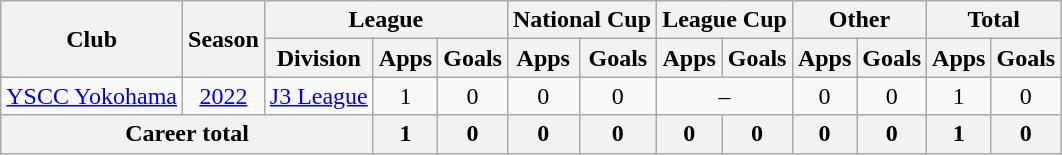<table class="wikitable" style="text-align: center">
<tr>
<th rowspan="2">Club</th>
<th rowspan="2">Season</th>
<th colspan="3">League</th>
<th colspan="2">National Cup</th>
<th colspan="2">League Cup</th>
<th colspan="2">Other</th>
<th colspan="2">Total</th>
</tr>
<tr>
<th>Division</th>
<th>Apps</th>
<th>Goals</th>
<th>Apps</th>
<th>Goals</th>
<th>Apps</th>
<th>Goals</th>
<th>Apps</th>
<th>Goals</th>
<th>Apps</th>
<th>Goals</th>
</tr>
<tr>
<td><a href='#'>YSCC Yokohama</a></td>
<td><a href='#'>2022</a></td>
<td><a href='#'>J3 League</a></td>
<td>1</td>
<td>0</td>
<td>0</td>
<td>0</td>
<td colspan="2">–</td>
<td>0</td>
<td>0</td>
<td>1</td>
<td>0</td>
</tr>
<tr>
<th colspan=3>Career total</th>
<th>1</th>
<th>0</th>
<th>0</th>
<th>0</th>
<th>0</th>
<th>0</th>
<th>0</th>
<th>0</th>
<th>1</th>
<th>0</th>
</tr>
</table>
